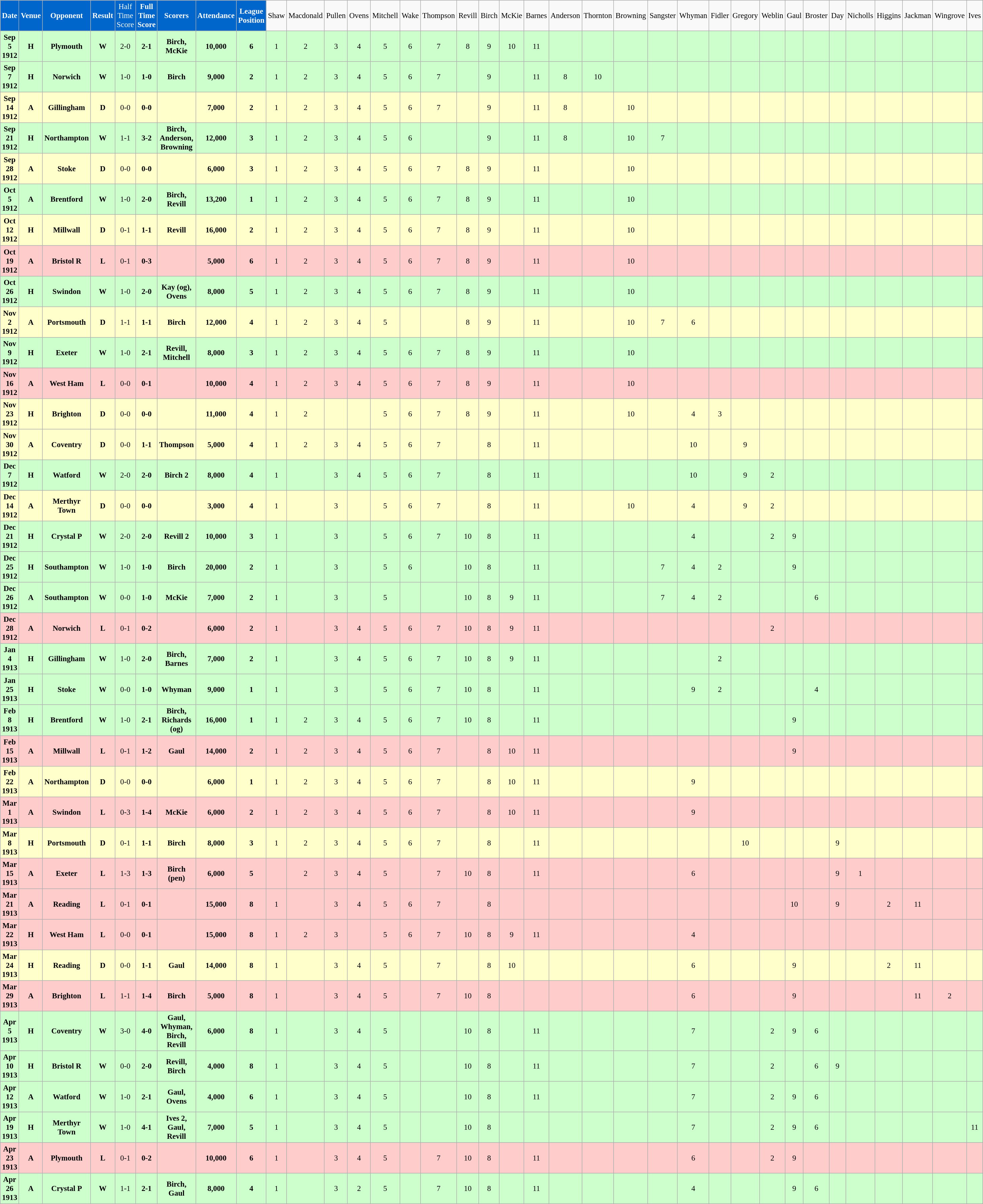<table class="wikitable sortable" style="font-size:95%; text-align:center">
<tr>
<td style="background:#0066CC; color:#FFFFFF; text-align:center;"><strong>Date</strong></td>
<td style="background:#0066CC; color:#FFFFFF; text-align:center;"><strong>Venue</strong></td>
<td style="background:#0066CC; color:#FFFFFF; text-align:center;"><strong>Opponent</strong></td>
<td style="background:#0066CC; color:#FFFFFF; text-align:center;"><strong>Result</strong></td>
<td style="background:#0066CC; color:#FFFFFF; text-align:center;">Half Time Score</td>
<td style="background:#0066CC; color:#FFFFFF; text-align:center;"><strong>Full Time Score</strong></td>
<td style="background:#0066CC; color:#FFFFFF; text-align:center;"><strong>Scorers</strong></td>
<td style="background:#0066CC; color:#FFFFFF; text-align:center;"><strong>Attendance</strong></td>
<td style="background:#0066CC; color:#FFFFFF; text-align:center;"><strong>League Position</strong></td>
<td>Shaw</td>
<td>Macdonald</td>
<td>Pullen</td>
<td>Ovens</td>
<td>Mitchell</td>
<td>Wake</td>
<td>Thompson</td>
<td>Revill</td>
<td>Birch</td>
<td>McKie</td>
<td>Barnes</td>
<td>Anderson</td>
<td>Thornton</td>
<td>Browning</td>
<td>Sangster</td>
<td>Whyman</td>
<td>Fidler</td>
<td>Gregory</td>
<td>Weblin</td>
<td>Gaul</td>
<td>Broster</td>
<td>Day</td>
<td>Nicholls</td>
<td>Higgins</td>
<td>Jackman</td>
<td>Wingrove</td>
<td>Ives</td>
</tr>
<tr bgcolor="#CCFFCC">
<td><strong>Sep 5 1912</strong></td>
<td><strong>H</strong></td>
<td><strong>Plymouth</strong></td>
<td><strong>W</strong></td>
<td>2-0</td>
<td><strong>2-1</strong></td>
<td><strong>Birch, McKie</strong></td>
<td><strong>10,000</strong></td>
<td><strong>6</strong></td>
<td>1</td>
<td>2</td>
<td>3</td>
<td>4</td>
<td>5</td>
<td>6</td>
<td>7</td>
<td>8</td>
<td>9</td>
<td>10</td>
<td>11</td>
<td></td>
<td></td>
<td></td>
<td></td>
<td></td>
<td></td>
<td></td>
<td></td>
<td></td>
<td></td>
<td></td>
<td></td>
<td></td>
<td></td>
<td></td>
<td></td>
</tr>
<tr bgcolor="#CCFFCC">
<td><strong>Sep 7 1912</strong></td>
<td><strong>H</strong></td>
<td><strong>Norwich</strong></td>
<td><strong>W</strong></td>
<td>1-0</td>
<td><strong>1-0</strong></td>
<td><strong>Birch</strong></td>
<td><strong>9,000</strong></td>
<td><strong>2</strong></td>
<td>1</td>
<td>2</td>
<td>3</td>
<td>4</td>
<td>5</td>
<td>6</td>
<td>7</td>
<td></td>
<td>9</td>
<td></td>
<td>11</td>
<td>8</td>
<td>10</td>
<td></td>
<td></td>
<td></td>
<td></td>
<td></td>
<td></td>
<td></td>
<td></td>
<td></td>
<td></td>
<td></td>
<td></td>
<td></td>
<td></td>
</tr>
<tr bgcolor="#FFFFCC">
<td><strong>Sep 14 1912</strong></td>
<td><strong>A</strong></td>
<td><strong>Gillingham</strong></td>
<td><strong>D</strong></td>
<td>0-0</td>
<td><strong>0-0</strong></td>
<td></td>
<td><strong>7,000</strong></td>
<td><strong>2</strong></td>
<td>1</td>
<td>2</td>
<td>3</td>
<td>4</td>
<td>5</td>
<td>6</td>
<td>7</td>
<td></td>
<td>9</td>
<td></td>
<td>11</td>
<td>8</td>
<td></td>
<td>10</td>
<td></td>
<td></td>
<td></td>
<td></td>
<td></td>
<td></td>
<td></td>
<td></td>
<td></td>
<td></td>
<td></td>
<td></td>
<td></td>
</tr>
<tr bgcolor="#CCFFCC">
<td><strong>Sep 21 1912</strong></td>
<td><strong>H</strong></td>
<td><strong>Northampton</strong></td>
<td><strong>W</strong></td>
<td>1-1</td>
<td><strong>3-2</strong></td>
<td><strong>Birch, Anderson, Browning</strong></td>
<td><strong>12,000</strong></td>
<td><strong>3</strong></td>
<td>1</td>
<td>2</td>
<td>3</td>
<td>4</td>
<td>5</td>
<td>6</td>
<td></td>
<td></td>
<td>9</td>
<td></td>
<td>11</td>
<td>8</td>
<td></td>
<td>10</td>
<td>7</td>
<td></td>
<td></td>
<td></td>
<td></td>
<td></td>
<td></td>
<td></td>
<td></td>
<td></td>
<td></td>
<td></td>
<td></td>
</tr>
<tr bgcolor="#FFFFCC">
<td><strong>Sep 28 1912</strong></td>
<td><strong>A</strong></td>
<td><strong>Stoke</strong></td>
<td><strong>D</strong></td>
<td>0-0</td>
<td><strong>0-0</strong></td>
<td></td>
<td><strong>6,000</strong></td>
<td><strong>3</strong></td>
<td>1</td>
<td>2</td>
<td>3</td>
<td>4</td>
<td>5</td>
<td>6</td>
<td>7</td>
<td>8</td>
<td>9</td>
<td></td>
<td>11</td>
<td></td>
<td></td>
<td>10</td>
<td></td>
<td></td>
<td></td>
<td></td>
<td></td>
<td></td>
<td></td>
<td></td>
<td></td>
<td></td>
<td></td>
<td></td>
<td></td>
</tr>
<tr bgcolor="#CCFFCC">
<td><strong>Oct 5 1912</strong></td>
<td><strong>A</strong></td>
<td><strong>Brentford</strong></td>
<td><strong>W</strong></td>
<td>1-0</td>
<td><strong>2-0</strong></td>
<td><strong>Birch, Revill</strong></td>
<td><strong>13,200</strong></td>
<td><strong>1</strong></td>
<td>1</td>
<td>2</td>
<td>3</td>
<td>4</td>
<td>5</td>
<td>6</td>
<td>7</td>
<td>8</td>
<td>9</td>
<td></td>
<td>11</td>
<td></td>
<td></td>
<td>10</td>
<td></td>
<td></td>
<td></td>
<td></td>
<td></td>
<td></td>
<td></td>
<td></td>
<td></td>
<td></td>
<td></td>
<td></td>
<td></td>
</tr>
<tr bgcolor="#FFFFCC">
<td><strong>Oct 12 1912</strong></td>
<td><strong>H</strong></td>
<td><strong>Millwall</strong></td>
<td><strong>D</strong></td>
<td>0-1</td>
<td><strong>1-1</strong></td>
<td><strong>Revill</strong></td>
<td><strong>16,000</strong></td>
<td><strong>2</strong></td>
<td>1</td>
<td>2</td>
<td>3</td>
<td>4</td>
<td>5</td>
<td>6</td>
<td>7</td>
<td>8</td>
<td>9</td>
<td></td>
<td>11</td>
<td></td>
<td></td>
<td>10</td>
<td></td>
<td></td>
<td></td>
<td></td>
<td></td>
<td></td>
<td></td>
<td></td>
<td></td>
<td></td>
<td></td>
<td></td>
<td></td>
</tr>
<tr bgcolor="#FFCCCC">
<td><strong>Oct 19 1912</strong></td>
<td><strong>A</strong></td>
<td><strong>Bristol R</strong></td>
<td><strong>L</strong></td>
<td>0-1</td>
<td><strong>0-3</strong></td>
<td></td>
<td><strong>5,000</strong></td>
<td><strong>6</strong></td>
<td>1</td>
<td>2</td>
<td>3</td>
<td>4</td>
<td>5</td>
<td>6</td>
<td>7</td>
<td>8</td>
<td>9</td>
<td></td>
<td>11</td>
<td></td>
<td></td>
<td>10</td>
<td></td>
<td></td>
<td></td>
<td></td>
<td></td>
<td></td>
<td></td>
<td></td>
<td></td>
<td></td>
<td></td>
<td></td>
<td></td>
</tr>
<tr bgcolor="#CCFFCC">
<td><strong>Oct 26 1912</strong></td>
<td><strong>H</strong></td>
<td><strong>Swindon</strong></td>
<td><strong>W</strong></td>
<td>1-0</td>
<td><strong>2-0</strong></td>
<td><strong>Kay (og), Ovens</strong></td>
<td><strong>8,000</strong></td>
<td><strong>5</strong></td>
<td>1</td>
<td>2</td>
<td>3</td>
<td>4</td>
<td>5</td>
<td>6</td>
<td>7</td>
<td>8</td>
<td>9</td>
<td></td>
<td>11</td>
<td></td>
<td></td>
<td>10</td>
<td></td>
<td></td>
<td></td>
<td></td>
<td></td>
<td></td>
<td></td>
<td></td>
<td></td>
<td></td>
<td></td>
<td></td>
<td></td>
</tr>
<tr bgcolor="#FFFFCC">
<td><strong>Nov 2 1912</strong></td>
<td><strong>A</strong></td>
<td><strong>Portsmouth</strong></td>
<td><strong>D</strong></td>
<td>1-1</td>
<td><strong>1-1</strong></td>
<td><strong>Birch</strong></td>
<td><strong>12,000</strong></td>
<td><strong>4</strong></td>
<td>1</td>
<td>2</td>
<td>3</td>
<td>4</td>
<td>5</td>
<td></td>
<td></td>
<td>8</td>
<td>9</td>
<td></td>
<td>11</td>
<td></td>
<td></td>
<td>10</td>
<td>7</td>
<td>6</td>
<td></td>
<td></td>
<td></td>
<td></td>
<td></td>
<td></td>
<td></td>
<td></td>
<td></td>
<td></td>
<td></td>
</tr>
<tr bgcolor="#CCFFCC">
<td><strong>Nov 9 1912</strong></td>
<td><strong>H</strong></td>
<td><strong>Exeter</strong></td>
<td><strong>W</strong></td>
<td>1-0</td>
<td><strong>2-1</strong></td>
<td><strong>Revill, Mitchell</strong></td>
<td><strong>8,000</strong></td>
<td><strong>3</strong></td>
<td>1</td>
<td>2</td>
<td>3</td>
<td>4</td>
<td>5</td>
<td>6</td>
<td>7</td>
<td>8</td>
<td>9</td>
<td></td>
<td>11</td>
<td></td>
<td></td>
<td>10</td>
<td></td>
<td></td>
<td></td>
<td></td>
<td></td>
<td></td>
<td></td>
<td></td>
<td></td>
<td></td>
<td></td>
<td></td>
<td></td>
</tr>
<tr bgcolor="#FFCCCC">
<td><strong>Nov 16 1912</strong></td>
<td><strong>A</strong></td>
<td><strong>West Ham</strong></td>
<td><strong>L</strong></td>
<td>0-0</td>
<td><strong>0-1</strong></td>
<td></td>
<td><strong>10,000</strong></td>
<td><strong>4</strong></td>
<td>1</td>
<td>2</td>
<td>3</td>
<td>4</td>
<td>5</td>
<td>6</td>
<td>7</td>
<td>8</td>
<td>9</td>
<td></td>
<td>11</td>
<td></td>
<td></td>
<td>10</td>
<td></td>
<td></td>
<td></td>
<td></td>
<td></td>
<td></td>
<td></td>
<td></td>
<td></td>
<td></td>
<td></td>
<td></td>
<td></td>
</tr>
<tr bgcolor="#FFFFCC">
<td><strong>Nov 23 1912</strong></td>
<td><strong>H</strong></td>
<td><strong>Brighton</strong></td>
<td><strong>D</strong></td>
<td>0-0</td>
<td><strong>0-0</strong></td>
<td></td>
<td><strong>11,000</strong></td>
<td><strong>4</strong></td>
<td>1</td>
<td>2</td>
<td></td>
<td></td>
<td>5</td>
<td>6</td>
<td>7</td>
<td>8</td>
<td>9</td>
<td></td>
<td>11</td>
<td></td>
<td></td>
<td>10</td>
<td></td>
<td>4</td>
<td>3</td>
<td></td>
<td></td>
<td></td>
<td></td>
<td></td>
<td></td>
<td></td>
<td></td>
<td></td>
<td></td>
</tr>
<tr bgcolor="#FFFFCC">
<td><strong>Nov 30 1912</strong></td>
<td><strong>A</strong></td>
<td><strong>Coventry</strong></td>
<td><strong>D</strong></td>
<td>0-0</td>
<td><strong>1-1</strong></td>
<td><strong>Thompson</strong></td>
<td><strong>5,000</strong></td>
<td><strong>4</strong></td>
<td>1</td>
<td>2</td>
<td>3</td>
<td>4</td>
<td>5</td>
<td>6</td>
<td>7</td>
<td></td>
<td>8</td>
<td></td>
<td>11</td>
<td></td>
<td></td>
<td></td>
<td></td>
<td>10</td>
<td></td>
<td>9</td>
<td></td>
<td></td>
<td></td>
<td></td>
<td></td>
<td></td>
<td></td>
<td></td>
<td></td>
</tr>
<tr bgcolor="#CCFFCC">
<td><strong>Dec 7 1912</strong></td>
<td><strong>H</strong></td>
<td><strong>Watford</strong></td>
<td><strong>W</strong></td>
<td>2-0</td>
<td><strong>2-0</strong></td>
<td><strong>Birch 2</strong></td>
<td><strong>8,000</strong></td>
<td><strong>4</strong></td>
<td>1</td>
<td></td>
<td>3</td>
<td>4</td>
<td>5</td>
<td>6</td>
<td>7</td>
<td></td>
<td>8</td>
<td></td>
<td>11</td>
<td></td>
<td></td>
<td></td>
<td></td>
<td>10</td>
<td></td>
<td>9</td>
<td>2</td>
<td></td>
<td></td>
<td></td>
<td></td>
<td></td>
<td></td>
<td></td>
<td></td>
</tr>
<tr bgcolor="#FFFFCC">
<td><strong>Dec 14 1912</strong></td>
<td><strong>A</strong></td>
<td><strong>Merthyr Town</strong></td>
<td><strong>D</strong></td>
<td>0-0</td>
<td><strong>0-0</strong></td>
<td></td>
<td><strong>3,000</strong></td>
<td><strong>4</strong></td>
<td>1</td>
<td></td>
<td>3</td>
<td></td>
<td>5</td>
<td>6</td>
<td>7</td>
<td></td>
<td>8</td>
<td></td>
<td>11</td>
<td></td>
<td></td>
<td>10</td>
<td></td>
<td>4</td>
<td></td>
<td>9</td>
<td>2</td>
<td></td>
<td></td>
<td></td>
<td></td>
<td></td>
<td></td>
<td></td>
<td></td>
</tr>
<tr bgcolor="#CCFFCC">
<td><strong>Dec 21 1912</strong></td>
<td><strong>H</strong></td>
<td><strong>Crystal P</strong></td>
<td><strong>W</strong></td>
<td>2-0</td>
<td><strong>2-0</strong></td>
<td><strong>Revill 2</strong></td>
<td><strong>10,000</strong></td>
<td><strong>3</strong></td>
<td>1</td>
<td></td>
<td>3</td>
<td></td>
<td>5</td>
<td>6</td>
<td>7</td>
<td>10</td>
<td>8</td>
<td></td>
<td>11</td>
<td></td>
<td></td>
<td></td>
<td></td>
<td>4</td>
<td></td>
<td></td>
<td>2</td>
<td>9</td>
<td></td>
<td></td>
<td></td>
<td></td>
<td></td>
<td></td>
<td></td>
</tr>
<tr bgcolor="#CCFFCC">
<td><strong>Dec 25 1912</strong></td>
<td><strong>H</strong></td>
<td><strong>Southampton</strong></td>
<td><strong>W</strong></td>
<td>1-0</td>
<td><strong>1-0</strong></td>
<td><strong>Birch</strong></td>
<td><strong>20,000</strong></td>
<td><strong>2</strong></td>
<td>1</td>
<td></td>
<td>3</td>
<td></td>
<td>5</td>
<td>6</td>
<td></td>
<td>10</td>
<td>8</td>
<td></td>
<td>11</td>
<td></td>
<td></td>
<td></td>
<td>7</td>
<td>4</td>
<td>2</td>
<td></td>
<td></td>
<td>9</td>
<td></td>
<td></td>
<td></td>
<td></td>
<td></td>
<td></td>
<td></td>
</tr>
<tr bgcolor="#CCFFCC">
<td><strong>Dec 26 1912</strong></td>
<td><strong>A</strong></td>
<td><strong>Southampton</strong></td>
<td><strong>W</strong></td>
<td>0-0</td>
<td><strong>1-0</strong></td>
<td><strong>McKie</strong></td>
<td><strong>7,000</strong></td>
<td><strong>2</strong></td>
<td>1</td>
<td></td>
<td>3</td>
<td></td>
<td>5</td>
<td></td>
<td></td>
<td>10</td>
<td>8</td>
<td>9</td>
<td>11</td>
<td></td>
<td></td>
<td></td>
<td>7</td>
<td>4</td>
<td>2</td>
<td></td>
<td></td>
<td></td>
<td>6</td>
<td></td>
<td></td>
<td></td>
<td></td>
<td></td>
<td></td>
</tr>
<tr bgcolor="#FFCCCC">
<td><strong>Dec 28 1912</strong></td>
<td><strong>A</strong></td>
<td><strong>Norwich</strong></td>
<td><strong>L</strong></td>
<td>0-1</td>
<td><strong>0-2</strong></td>
<td></td>
<td><strong>6,000</strong></td>
<td><strong>2</strong></td>
<td>1</td>
<td></td>
<td>3</td>
<td>4</td>
<td>5</td>
<td>6</td>
<td>7</td>
<td>10</td>
<td>8</td>
<td>9</td>
<td>11</td>
<td></td>
<td></td>
<td></td>
<td></td>
<td></td>
<td></td>
<td></td>
<td>2</td>
<td></td>
<td></td>
<td></td>
<td></td>
<td></td>
<td></td>
<td></td>
<td></td>
</tr>
<tr bgcolor="#CCFFCC">
<td><strong>Jan 4 1913</strong></td>
<td><strong>H</strong></td>
<td><strong>Gillingham</strong></td>
<td><strong>W</strong></td>
<td>1-0</td>
<td><strong>2-0</strong></td>
<td><strong>Birch, Barnes</strong></td>
<td><strong>7,000</strong></td>
<td><strong>2</strong></td>
<td>1</td>
<td></td>
<td>3</td>
<td>4</td>
<td>5</td>
<td>6</td>
<td>7</td>
<td>10</td>
<td>8</td>
<td>9</td>
<td>11</td>
<td></td>
<td></td>
<td></td>
<td></td>
<td></td>
<td>2</td>
<td></td>
<td></td>
<td></td>
<td></td>
<td></td>
<td></td>
<td></td>
<td></td>
<td></td>
<td></td>
</tr>
<tr bgcolor="#CCFFCC">
<td><strong>Jan 25 1913</strong></td>
<td><strong>H</strong></td>
<td><strong>Stoke</strong></td>
<td><strong>W</strong></td>
<td>0-0</td>
<td><strong>1-0</strong></td>
<td><strong>Whyman</strong></td>
<td><strong>9,000</strong></td>
<td><strong>1</strong></td>
<td>1</td>
<td></td>
<td>3</td>
<td></td>
<td>5</td>
<td>6</td>
<td>7</td>
<td>10</td>
<td>8</td>
<td></td>
<td>11</td>
<td></td>
<td></td>
<td></td>
<td></td>
<td>9</td>
<td>2</td>
<td></td>
<td></td>
<td></td>
<td>4</td>
<td></td>
<td></td>
<td></td>
<td></td>
<td></td>
<td></td>
</tr>
<tr bgcolor="#CCFFCC">
<td><strong>Feb 8 1913</strong></td>
<td><strong>H</strong></td>
<td><strong>Brentford</strong></td>
<td><strong>W</strong></td>
<td>1-0</td>
<td><strong>2-1</strong></td>
<td><strong>Birch, Richards (og)</strong></td>
<td><strong>16,000</strong></td>
<td><strong>1</strong></td>
<td>1</td>
<td>2</td>
<td>3</td>
<td>4</td>
<td>5</td>
<td>6</td>
<td>7</td>
<td>10</td>
<td>8</td>
<td></td>
<td>11</td>
<td></td>
<td></td>
<td></td>
<td></td>
<td></td>
<td></td>
<td></td>
<td></td>
<td>9</td>
<td></td>
<td></td>
<td></td>
<td></td>
<td></td>
<td></td>
<td></td>
</tr>
<tr bgcolor="#FFCCCC">
<td><strong>Feb 15 1913</strong></td>
<td><strong>A</strong></td>
<td><strong>Millwall</strong></td>
<td><strong>L</strong></td>
<td>0-1</td>
<td><strong>1-2</strong></td>
<td><strong>Gaul</strong></td>
<td><strong>14,000</strong></td>
<td><strong>2</strong></td>
<td>1</td>
<td>2</td>
<td>3</td>
<td>4</td>
<td>5</td>
<td>6</td>
<td>7</td>
<td></td>
<td>8</td>
<td>10</td>
<td>11</td>
<td></td>
<td></td>
<td></td>
<td></td>
<td></td>
<td></td>
<td></td>
<td></td>
<td>9</td>
<td></td>
<td></td>
<td></td>
<td></td>
<td></td>
<td></td>
<td></td>
</tr>
<tr bgcolor="#FFFFCC">
<td><strong>Feb 22 1913</strong></td>
<td><strong>A</strong></td>
<td><strong>Northampton</strong></td>
<td><strong>D</strong></td>
<td>0-0</td>
<td><strong>0-0</strong></td>
<td></td>
<td><strong>6,000</strong></td>
<td><strong>1</strong></td>
<td>1</td>
<td>2</td>
<td>3</td>
<td>4</td>
<td>5</td>
<td>6</td>
<td>7</td>
<td></td>
<td>8</td>
<td>10</td>
<td>11</td>
<td></td>
<td></td>
<td></td>
<td></td>
<td>9</td>
<td></td>
<td></td>
<td></td>
<td></td>
<td></td>
<td></td>
<td></td>
<td></td>
<td></td>
<td></td>
<td></td>
</tr>
<tr bgcolor="#FFCCCC">
<td><strong>Mar 1 1913</strong></td>
<td><strong>A</strong></td>
<td><strong>Swindon</strong></td>
<td><strong>L</strong></td>
<td>0-3</td>
<td><strong>1-4</strong></td>
<td><strong>McKie</strong></td>
<td><strong>6,000</strong></td>
<td><strong>2</strong></td>
<td>1</td>
<td>2</td>
<td>3</td>
<td>4</td>
<td>5</td>
<td>6</td>
<td>7</td>
<td></td>
<td>8</td>
<td>10</td>
<td>11</td>
<td></td>
<td></td>
<td></td>
<td></td>
<td>9</td>
<td></td>
<td></td>
<td></td>
<td></td>
<td></td>
<td></td>
<td></td>
<td></td>
<td></td>
<td></td>
<td></td>
</tr>
<tr bgcolor="#FFFFCC">
<td><strong>Mar 8 1913</strong></td>
<td><strong>H</strong></td>
<td><strong>Portsmouth</strong></td>
<td><strong>D</strong></td>
<td>0-1</td>
<td><strong>1-1</strong></td>
<td><strong>Birch</strong></td>
<td><strong>8,000</strong></td>
<td><strong>3</strong></td>
<td>1</td>
<td>2</td>
<td>3</td>
<td>4</td>
<td>5</td>
<td>6</td>
<td>7</td>
<td></td>
<td>8</td>
<td></td>
<td>11</td>
<td></td>
<td></td>
<td></td>
<td></td>
<td></td>
<td></td>
<td>10</td>
<td></td>
<td></td>
<td></td>
<td>9</td>
<td></td>
<td></td>
<td></td>
<td></td>
<td></td>
</tr>
<tr bgcolor="#FFCCCC">
<td><strong>Mar 15 1913</strong></td>
<td><strong>A</strong></td>
<td><strong>Exeter</strong></td>
<td><strong>L</strong></td>
<td>1-3</td>
<td><strong>1-3</strong></td>
<td><strong>Birch (pen)</strong></td>
<td><strong>6,000</strong></td>
<td><strong>5</strong></td>
<td></td>
<td>2</td>
<td>3</td>
<td>4</td>
<td>5</td>
<td></td>
<td>7</td>
<td>10</td>
<td>8</td>
<td></td>
<td>11</td>
<td></td>
<td></td>
<td></td>
<td></td>
<td>6</td>
<td></td>
<td></td>
<td></td>
<td></td>
<td></td>
<td>9</td>
<td>1</td>
<td></td>
<td></td>
<td></td>
<td></td>
</tr>
<tr bgcolor="#FFCCCC">
<td><strong>Mar 21 1913</strong></td>
<td><strong>A</strong></td>
<td><strong>Reading</strong></td>
<td><strong>L</strong></td>
<td>0-1</td>
<td><strong>0-1</strong></td>
<td></td>
<td><strong>15,000</strong></td>
<td><strong>8</strong></td>
<td>1</td>
<td></td>
<td>3</td>
<td>4</td>
<td>5</td>
<td>6</td>
<td>7</td>
<td></td>
<td>8</td>
<td></td>
<td></td>
<td></td>
<td></td>
<td></td>
<td></td>
<td></td>
<td></td>
<td></td>
<td></td>
<td>10</td>
<td></td>
<td>9</td>
<td></td>
<td>2</td>
<td>11</td>
<td></td>
<td></td>
</tr>
<tr bgcolor="#FFCCCC">
<td><strong>Mar 22 1913</strong></td>
<td><strong>H</strong></td>
<td><strong>West Ham</strong></td>
<td><strong>L</strong></td>
<td>0-0</td>
<td><strong>0-1</strong></td>
<td></td>
<td><strong>15,000</strong></td>
<td><strong>8</strong></td>
<td>1</td>
<td>2</td>
<td>3</td>
<td></td>
<td>5</td>
<td>6</td>
<td>7</td>
<td>10</td>
<td>8</td>
<td>9</td>
<td>11</td>
<td></td>
<td></td>
<td></td>
<td></td>
<td>4</td>
<td></td>
<td></td>
<td></td>
<td></td>
<td></td>
<td></td>
<td></td>
<td></td>
<td></td>
<td></td>
<td></td>
</tr>
<tr bgcolor="#FFFFCC">
<td><strong>Mar 24 1913</strong></td>
<td><strong>H</strong></td>
<td><strong>Reading</strong></td>
<td><strong>D</strong></td>
<td>0-0</td>
<td><strong>1-1</strong></td>
<td><strong>Gaul</strong></td>
<td><strong>14,000</strong></td>
<td><strong>8</strong></td>
<td>1</td>
<td></td>
<td>3</td>
<td>4</td>
<td>5</td>
<td></td>
<td>7</td>
<td></td>
<td>8</td>
<td>10</td>
<td></td>
<td></td>
<td></td>
<td></td>
<td></td>
<td>6</td>
<td></td>
<td></td>
<td></td>
<td>9</td>
<td></td>
<td></td>
<td></td>
<td>2</td>
<td>11</td>
<td></td>
<td></td>
</tr>
<tr bgcolor="#FFCCCC">
<td><strong>Mar 29 1913</strong></td>
<td><strong>A</strong></td>
<td><strong>Brighton</strong></td>
<td><strong>L</strong></td>
<td>1-1</td>
<td><strong>1-4</strong></td>
<td><strong>Birch</strong></td>
<td><strong>5,000</strong></td>
<td><strong>8</strong></td>
<td>1</td>
<td></td>
<td>3</td>
<td>4</td>
<td>5</td>
<td></td>
<td>7</td>
<td>10</td>
<td>8</td>
<td></td>
<td></td>
<td></td>
<td></td>
<td></td>
<td></td>
<td>6</td>
<td></td>
<td></td>
<td></td>
<td>9</td>
<td></td>
<td></td>
<td></td>
<td></td>
<td>11</td>
<td>2</td>
<td></td>
</tr>
<tr bgcolor="#CCFFCC">
<td><strong>Apr 5 1913</strong></td>
<td><strong>H</strong></td>
<td><strong>Coventry</strong></td>
<td><strong>W</strong></td>
<td>3-0</td>
<td><strong>4-0</strong></td>
<td><strong>Gaul, Whyman, Birch, Revill</strong></td>
<td><strong>6,000</strong></td>
<td><strong>8</strong></td>
<td>1</td>
<td></td>
<td>3</td>
<td>4</td>
<td>5</td>
<td></td>
<td></td>
<td>10</td>
<td>8</td>
<td></td>
<td>11</td>
<td></td>
<td></td>
<td></td>
<td></td>
<td>7</td>
<td></td>
<td></td>
<td>2</td>
<td>9</td>
<td>6</td>
<td></td>
<td></td>
<td></td>
<td></td>
<td></td>
<td></td>
</tr>
<tr bgcolor="#CCFFCC">
<td><strong>Apr 10 1913</strong></td>
<td><strong>H</strong></td>
<td><strong>Bristol R</strong></td>
<td><strong>W</strong></td>
<td>0-0</td>
<td><strong>2-0</strong></td>
<td><strong>Revill, Birch</strong></td>
<td><strong>4,000</strong></td>
<td><strong>8</strong></td>
<td>1</td>
<td></td>
<td>3</td>
<td>4</td>
<td>5</td>
<td></td>
<td></td>
<td>10</td>
<td>8</td>
<td></td>
<td>11</td>
<td></td>
<td></td>
<td></td>
<td></td>
<td>7</td>
<td></td>
<td></td>
<td>2</td>
<td></td>
<td>6</td>
<td>9</td>
<td></td>
<td></td>
<td></td>
<td></td>
<td></td>
</tr>
<tr bgcolor="#CCFFCC">
<td><strong>Apr 12 1913</strong></td>
<td><strong>A</strong></td>
<td><strong>Watford</strong></td>
<td><strong>W</strong></td>
<td>1-0</td>
<td><strong>2-1</strong></td>
<td><strong>Gaul, Ovens</strong></td>
<td><strong>4,000</strong></td>
<td><strong>6</strong></td>
<td>1</td>
<td></td>
<td>3</td>
<td>4</td>
<td>5</td>
<td></td>
<td></td>
<td>10</td>
<td>8</td>
<td></td>
<td>11</td>
<td></td>
<td></td>
<td></td>
<td></td>
<td>7</td>
<td></td>
<td></td>
<td>2</td>
<td>9</td>
<td>6</td>
<td></td>
<td></td>
<td></td>
<td></td>
<td></td>
<td></td>
</tr>
<tr bgcolor="#CCFFCC">
<td><strong>Apr 19 1913</strong></td>
<td><strong>H</strong></td>
<td><strong>Merthyr Town</strong></td>
<td><strong>W</strong></td>
<td>1-0</td>
<td><strong>4-1</strong></td>
<td><strong>Ives 2, Gaul, Revill</strong></td>
<td><strong>7,000</strong></td>
<td><strong>5</strong></td>
<td>1</td>
<td></td>
<td>3</td>
<td>4</td>
<td>5</td>
<td></td>
<td></td>
<td>10</td>
<td>8</td>
<td></td>
<td></td>
<td></td>
<td></td>
<td></td>
<td></td>
<td>7</td>
<td></td>
<td></td>
<td>2</td>
<td>9</td>
<td>6</td>
<td></td>
<td></td>
<td></td>
<td></td>
<td></td>
<td>11</td>
</tr>
<tr bgcolor="#FFCCCC">
<td><strong>Apr 23 1913</strong></td>
<td><strong>A</strong></td>
<td><strong>Plymouth</strong></td>
<td><strong>L</strong></td>
<td>0-1</td>
<td><strong>0-2</strong></td>
<td></td>
<td><strong>10,000</strong></td>
<td><strong>6</strong></td>
<td>1</td>
<td></td>
<td>3</td>
<td>4</td>
<td>5</td>
<td></td>
<td>7</td>
<td>10</td>
<td>8</td>
<td></td>
<td>11</td>
<td></td>
<td></td>
<td></td>
<td></td>
<td>6</td>
<td></td>
<td></td>
<td>2</td>
<td>9</td>
<td></td>
<td></td>
<td></td>
<td></td>
<td></td>
<td></td>
<td></td>
</tr>
<tr bgcolor="#CCFFCC">
<td><strong>Apr 26 1913</strong></td>
<td><strong>A</strong></td>
<td><strong>Crystal P</strong></td>
<td><strong>W</strong></td>
<td>1-1</td>
<td><strong>2-1</strong></td>
<td><strong>Birch, Gaul</strong></td>
<td><strong>8,000</strong></td>
<td><strong>4</strong></td>
<td>1</td>
<td></td>
<td>3</td>
<td>2</td>
<td>5</td>
<td></td>
<td>7</td>
<td>10</td>
<td>8</td>
<td></td>
<td>11</td>
<td></td>
<td></td>
<td></td>
<td></td>
<td>4</td>
<td></td>
<td></td>
<td></td>
<td>9</td>
<td>6</td>
<td></td>
<td></td>
<td></td>
<td></td>
<td></td>
<td></td>
</tr>
</table>
